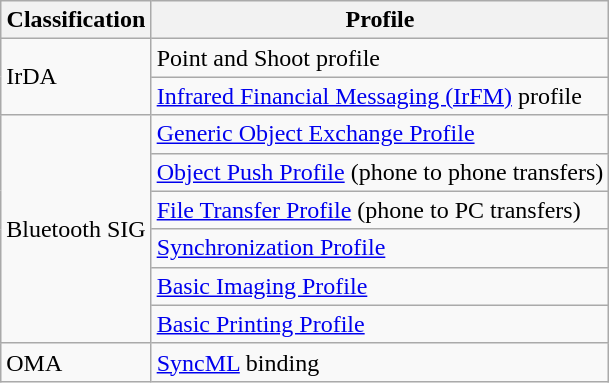<table class="wikitable">
<tr>
<th>Classification</th>
<th>Profile</th>
</tr>
<tr>
<td rowspan=2>IrDA</td>
<td>Point and Shoot profile</td>
</tr>
<tr>
<td><a href='#'>Infrared Financial Messaging (IrFM)</a> profile</td>
</tr>
<tr>
<td rowspan=6>Bluetooth SIG</td>
<td><a href='#'>Generic Object Exchange Profile</a></td>
</tr>
<tr>
<td><a href='#'>Object Push Profile</a> (phone to phone transfers)</td>
</tr>
<tr>
<td><a href='#'>File Transfer Profile</a> (phone to PC transfers)</td>
</tr>
<tr>
<td><a href='#'>Synchronization Profile</a></td>
</tr>
<tr>
<td><a href='#'>Basic Imaging Profile</a></td>
</tr>
<tr>
<td><a href='#'>Basic Printing Profile</a></td>
</tr>
<tr>
<td>OMA</td>
<td><a href='#'>SyncML</a> binding</td>
</tr>
</table>
